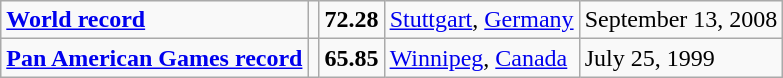<table class="wikitable">
<tr>
<td><strong><a href='#'>World record</a></strong></td>
<td></td>
<td><strong>72.28</strong></td>
<td><a href='#'>Stuttgart</a>, <a href='#'>Germany</a></td>
<td>September 13, 2008</td>
</tr>
<tr>
<td><strong><a href='#'>Pan American Games record</a></strong></td>
<td></td>
<td><strong>65.85</strong></td>
<td><a href='#'>Winnipeg</a>, <a href='#'>Canada</a></td>
<td>July 25, 1999</td>
</tr>
</table>
